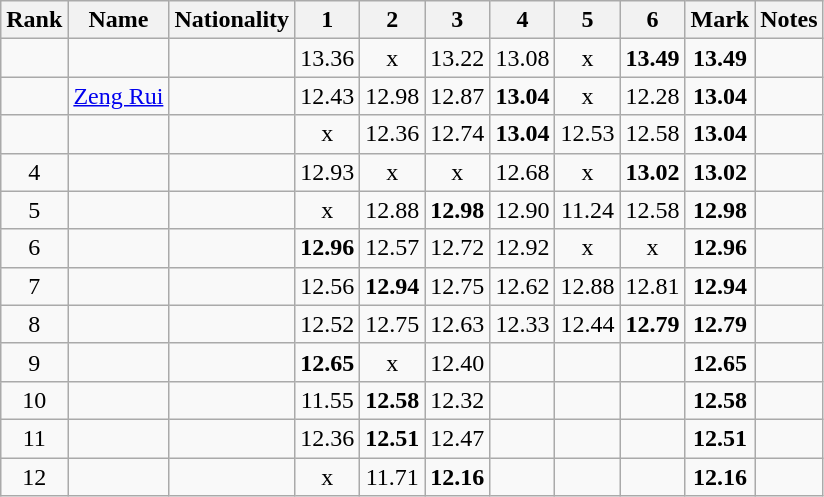<table class="wikitable sortable" style="text-align:center">
<tr>
<th>Rank</th>
<th>Name</th>
<th>Nationality</th>
<th>1</th>
<th>2</th>
<th>3</th>
<th>4</th>
<th>5</th>
<th>6</th>
<th>Mark</th>
<th>Notes</th>
</tr>
<tr>
<td></td>
<td align=left></td>
<td align=left></td>
<td>13.36</td>
<td>x</td>
<td>13.22</td>
<td>13.08</td>
<td>x</td>
<td><strong>13.49</strong></td>
<td><strong>13.49</strong></td>
<td></td>
</tr>
<tr>
<td></td>
<td align=left><a href='#'>Zeng Rui</a></td>
<td align=left></td>
<td>12.43</td>
<td>12.98</td>
<td>12.87</td>
<td><strong>13.04</strong></td>
<td>x</td>
<td>12.28</td>
<td><strong>13.04</strong></td>
<td></td>
</tr>
<tr>
<td></td>
<td align=left></td>
<td align=left></td>
<td>x</td>
<td>12.36</td>
<td>12.74</td>
<td><strong>13.04</strong></td>
<td>12.53</td>
<td>12.58</td>
<td><strong>13.04</strong></td>
<td></td>
</tr>
<tr>
<td>4</td>
<td align=left></td>
<td align=left></td>
<td>12.93</td>
<td>x</td>
<td>x</td>
<td>12.68</td>
<td>x</td>
<td><strong>13.02</strong></td>
<td><strong>13.02</strong></td>
<td></td>
</tr>
<tr>
<td>5</td>
<td align=left></td>
<td align=left></td>
<td>x</td>
<td>12.88</td>
<td><strong>12.98</strong></td>
<td>12.90</td>
<td>11.24</td>
<td>12.58</td>
<td><strong>12.98</strong></td>
<td></td>
</tr>
<tr>
<td>6</td>
<td align=left></td>
<td align=left></td>
<td><strong>12.96</strong></td>
<td>12.57</td>
<td>12.72</td>
<td>12.92</td>
<td>x</td>
<td>x</td>
<td><strong>12.96</strong></td>
<td></td>
</tr>
<tr>
<td>7</td>
<td align=left></td>
<td align=left></td>
<td>12.56</td>
<td><strong>12.94</strong></td>
<td>12.75</td>
<td>12.62</td>
<td>12.88</td>
<td>12.81</td>
<td><strong>12.94</strong></td>
<td></td>
</tr>
<tr>
<td>8</td>
<td align=left></td>
<td align=left></td>
<td>12.52</td>
<td>12.75</td>
<td>12.63</td>
<td>12.33</td>
<td>12.44</td>
<td><strong>12.79</strong></td>
<td><strong>12.79</strong></td>
<td></td>
</tr>
<tr>
<td>9</td>
<td align=left></td>
<td align=left></td>
<td><strong>12.65</strong></td>
<td>x</td>
<td>12.40</td>
<td></td>
<td></td>
<td></td>
<td><strong>12.65</strong></td>
<td></td>
</tr>
<tr>
<td>10</td>
<td align=left></td>
<td align=left></td>
<td>11.55</td>
<td><strong>12.58</strong></td>
<td>12.32</td>
<td></td>
<td></td>
<td></td>
<td><strong>12.58</strong></td>
<td></td>
</tr>
<tr>
<td>11</td>
<td align=left></td>
<td align=left></td>
<td>12.36</td>
<td><strong>12.51</strong></td>
<td>12.47</td>
<td></td>
<td></td>
<td></td>
<td><strong>12.51</strong></td>
<td></td>
</tr>
<tr>
<td>12</td>
<td align=left></td>
<td align=left></td>
<td>x</td>
<td>11.71</td>
<td><strong>12.16</strong></td>
<td></td>
<td></td>
<td></td>
<td><strong>12.16</strong></td>
<td></td>
</tr>
</table>
